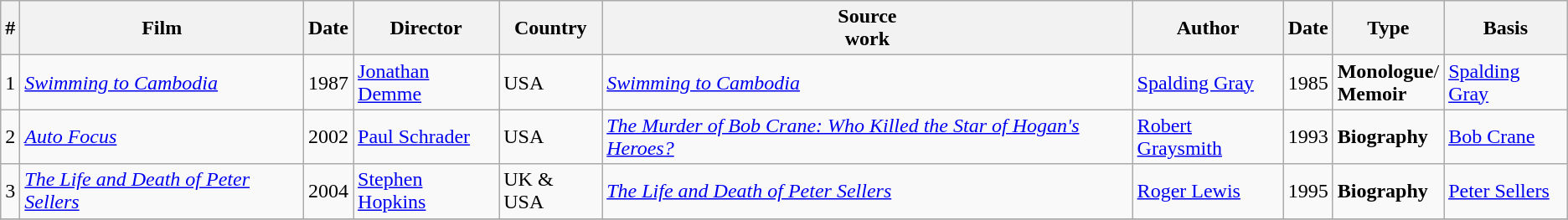<table class="wikitable">
<tr>
<th>#</th>
<th>Film</th>
<th>Date</th>
<th>Director</th>
<th>Country</th>
<th>Source<br>work</th>
<th>Author</th>
<th>Date</th>
<th>Type</th>
<th>Basis</th>
</tr>
<tr>
<td>1</td>
<td><em><a href='#'>Swimming to Cambodia</a></em></td>
<td>1987</td>
<td><a href='#'>Jonathan Demme</a></td>
<td>USA</td>
<td><em><a href='#'>Swimming to Cambodia</a></em> </td>
<td><a href='#'>Spalding Gray</a></td>
<td>1985</td>
<td><strong>Monologue</strong>/<br><strong>Memoir</strong></td>
<td><a href='#'>Spalding Gray</a></td>
</tr>
<tr>
<td>2</td>
<td><em><a href='#'>Auto Focus</a></em></td>
<td>2002</td>
<td><a href='#'>Paul Schrader</a></td>
<td>USA</td>
<td><em><a href='#'>The Murder of Bob Crane: Who Killed the Star of Hogan's Heroes?</a></em></td>
<td><a href='#'>Robert Graysmith</a></td>
<td>1993 </td>
<td><strong>Biography</strong></td>
<td><a href='#'>Bob Crane</a></td>
</tr>
<tr>
<td>3</td>
<td><em><a href='#'>The Life and Death of Peter Sellers</a></em></td>
<td>2004</td>
<td><a href='#'>Stephen Hopkins</a></td>
<td>UK & USA</td>
<td><em><a href='#'>The Life and Death of Peter Sellers</a></em></td>
<td><a href='#'>Roger Lewis</a></td>
<td>1995</td>
<td><strong>Biography</strong></td>
<td><a href='#'>Peter Sellers</a></td>
</tr>
<tr>
</tr>
</table>
